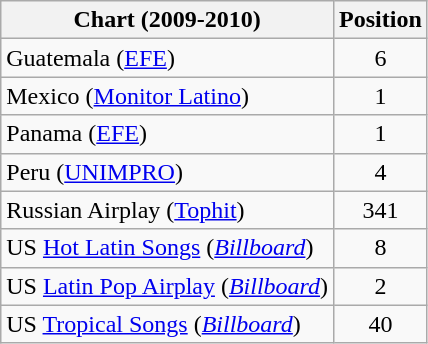<table class="wikitable sortable plainrowheaders">
<tr>
<th scope="col">Chart (2009-2010)</th>
<th scope="col">Position</th>
</tr>
<tr>
<td align="left">Guatemala (<a href='#'>EFE</a>)</td>
<td align="center">6</td>
</tr>
<tr>
<td align="left">Mexico (<a href='#'>Monitor Latino</a>)</td>
<td align="center">1</td>
</tr>
<tr>
<td align="left">Panama (<a href='#'>EFE</a>)</td>
<td align="center">1</td>
</tr>
<tr>
<td align="left">Peru (<a href='#'>UNIMPRO</a>) </td>
<td align="center">4</td>
</tr>
<tr>
<td align="left">Russian Airplay (<a href='#'>Tophit</a>)</td>
<td align="center">341</td>
</tr>
<tr>
<td align="left">US <a href='#'>Hot Latin Songs</a> (<em><a href='#'>Billboard</a></em>)</td>
<td align="center">8</td>
</tr>
<tr>
<td align="left">US <a href='#'>Latin Pop Airplay</a> (<em><a href='#'>Billboard</a></em>)</td>
<td align="center">2</td>
</tr>
<tr>
<td align="left">US <a href='#'>Tropical Songs</a> (<em><a href='#'>Billboard</a></em>)</td>
<td align="center">40</td>
</tr>
</table>
